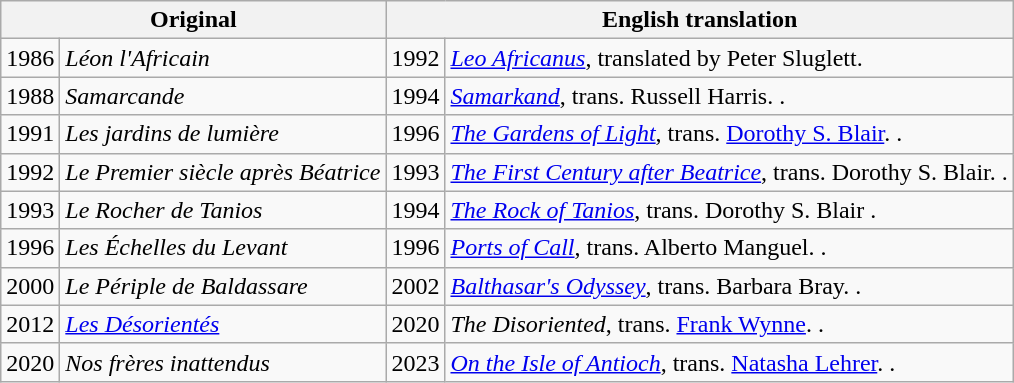<table class="wikitable">
<tr>
<th colspan="2">Original</th>
<th colspan="2">English translation</th>
</tr>
<tr>
<td>1986</td>
<td><em>Léon l'Africain</em></td>
<td>1992</td>
<td><em><a href='#'>Leo Africanus</a></em>, translated by Peter Sluglett. </td>
</tr>
<tr>
<td>1988</td>
<td><em>Samarcande</em></td>
<td>1994</td>
<td><em><a href='#'>Samarkand</a></em>, trans. Russell Harris. .</td>
</tr>
<tr>
<td>1991</td>
<td><em>Les jardins de lumière</em></td>
<td>1996</td>
<td><em><a href='#'>The Gardens of Light</a></em>, trans. <a href='#'>Dorothy S. Blair</a>. .</td>
</tr>
<tr>
<td>1992</td>
<td><em>Le Premier siècle après Béatrice</em></td>
<td>1993</td>
<td><em><a href='#'>The First Century after Beatrice</a></em>, trans. Dorothy S. Blair. .</td>
</tr>
<tr>
<td>1993</td>
<td><em>Le Rocher de Tanios</em></td>
<td>1994</td>
<td><em><a href='#'>The Rock of Tanios</a></em>, trans. Dorothy S. Blair .</td>
</tr>
<tr>
<td>1996</td>
<td><em>Les Échelles du Levant</em></td>
<td>1996</td>
<td><em><a href='#'>Ports of Call</a></em>, trans. Alberto Manguel. .</td>
</tr>
<tr>
<td>2000</td>
<td><em>Le Périple de Baldassare</em></td>
<td>2002</td>
<td><em><a href='#'>Balthasar's Odyssey</a></em>, trans. Barbara Bray. .</td>
</tr>
<tr>
<td>2012</td>
<td><em><a href='#'>Les Désorientés</a></em></td>
<td>2020</td>
<td><em>The Disoriented</em>, trans. <a href='#'>Frank Wynne</a>. .</td>
</tr>
<tr>
<td>2020</td>
<td><em>Nos frères inattendus</em></td>
<td>2023</td>
<td><em><a href='#'>On the Isle of Antioch</a></em>, trans. <a href='#'>Natasha Lehrer</a>. .</td>
</tr>
</table>
